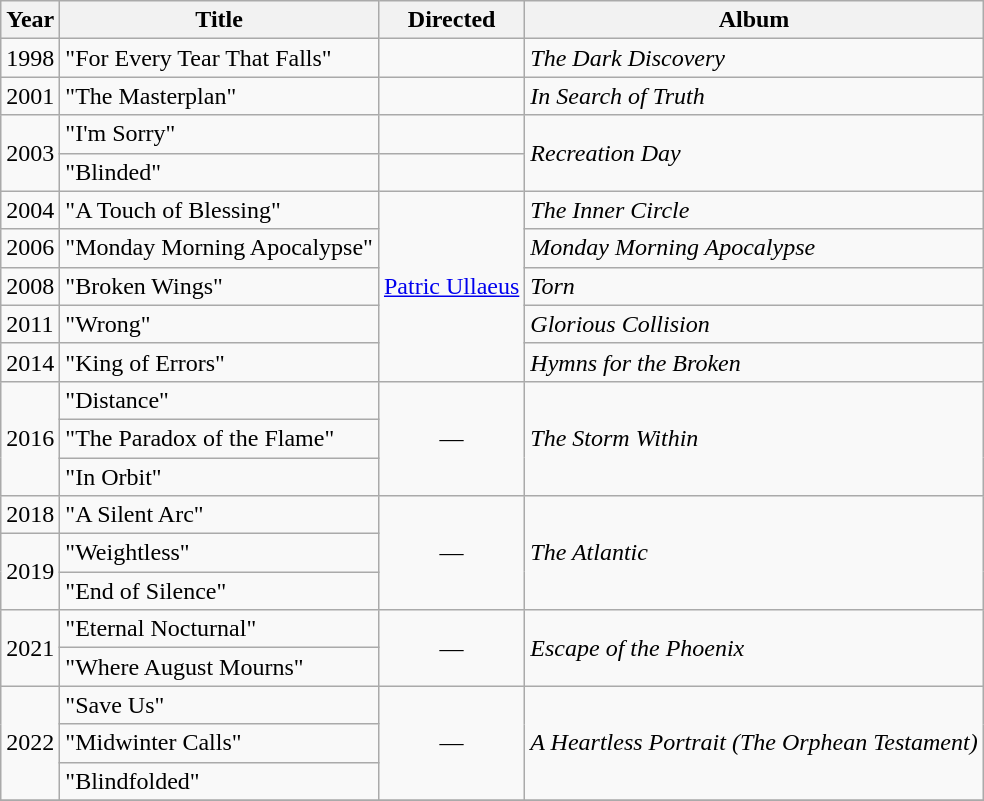<table class="wikitable">
<tr>
<th>Year</th>
<th>Title</th>
<th>Directed</th>
<th>Album</th>
</tr>
<tr>
<td>1998</td>
<td>"For Every Tear That Falls"</td>
<td></td>
<td><em>The Dark Discovery</em></td>
</tr>
<tr>
<td>2001</td>
<td>"The Masterplan"</td>
<td></td>
<td><em>In Search of Truth</em></td>
</tr>
<tr>
<td rowspan=2>2003</td>
<td>"I'm Sorry"</td>
<td></td>
<td rowspan=2><em>Recreation Day</em></td>
</tr>
<tr>
<td>"Blinded"</td>
<td></td>
</tr>
<tr>
<td>2004</td>
<td>"A Touch of Blessing"</td>
<td rowspan=5><a href='#'>Patric Ullaeus</a></td>
<td><em>The Inner Circle</em></td>
</tr>
<tr>
<td>2006</td>
<td>"Monday Morning Apocalypse"</td>
<td><em>Monday Morning Apocalypse</em></td>
</tr>
<tr>
<td>2008</td>
<td>"Broken Wings"</td>
<td><em>Torn</em></td>
</tr>
<tr>
<td>2011</td>
<td>"Wrong"</td>
<td><em>Glorious Collision</em></td>
</tr>
<tr>
<td>2014</td>
<td>"King of Errors"</td>
<td><em>Hymns for the Broken</em></td>
</tr>
<tr>
<td rowspan=3>2016</td>
<td>"Distance"</td>
<td rowspan=3 style="text-align:center;">—</td>
<td rowspan=3><em>The Storm Within</em></td>
</tr>
<tr>
<td>"The Paradox of the Flame"</td>
</tr>
<tr>
<td>"In Orbit"</td>
</tr>
<tr>
<td>2018</td>
<td>"A Silent Arc"</td>
<td rowspan=3 style="text-align:center;">—</td>
<td rowspan=3><em>The Atlantic</em></td>
</tr>
<tr>
<td rowspan=2>2019</td>
<td>"Weightless"</td>
</tr>
<tr>
<td>"End of Silence"</td>
</tr>
<tr>
<td rowspan=2>2021</td>
<td>"Eternal Nocturnal"</td>
<td rowspan=2 style="text-align:center;">—</td>
<td rowspan=2><em>Escape of the Phoenix</em></td>
</tr>
<tr>
<td>"Where August Mourns"</td>
</tr>
<tr>
<td rowspan=3>2022</td>
<td>"Save Us"</td>
<td rowspan=3 style="text-align:center;">—</td>
<td rowspan=3><em>A Heartless Portrait (The Orphean Testament)</em></td>
</tr>
<tr>
<td>"Midwinter Calls"</td>
</tr>
<tr>
<td>"Blindfolded"</td>
</tr>
<tr>
</tr>
</table>
